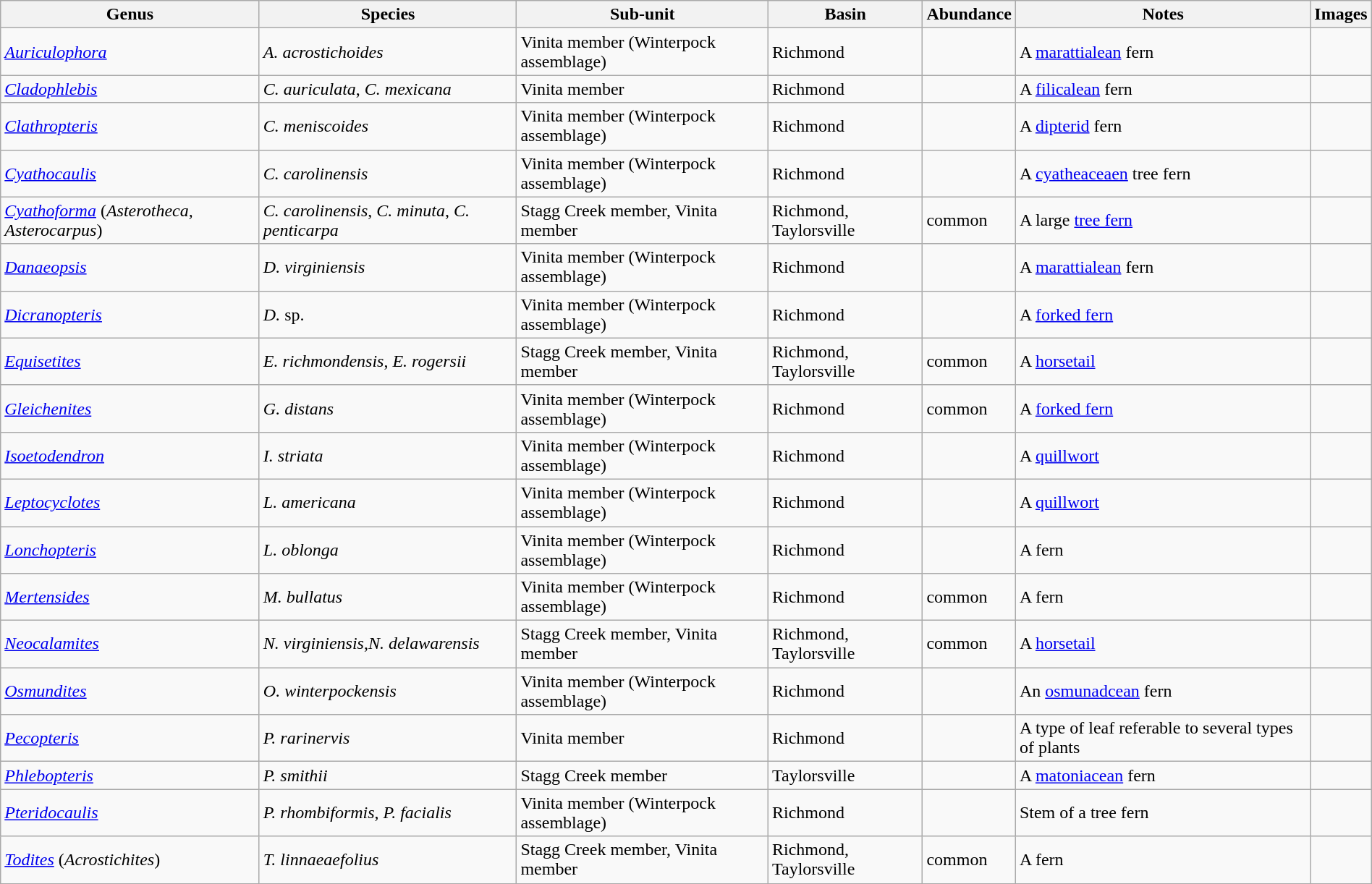<table class="wikitable" align="center" width="100%">
<tr>
<th>Genus</th>
<th>Species</th>
<th>Sub-unit</th>
<th>Basin</th>
<th>Abundance</th>
<th>Notes</th>
<th>Images</th>
</tr>
<tr>
<td><em><a href='#'>Auriculophora</a></em></td>
<td><em>A. acrostichoides</em></td>
<td>Vinita member (Winterpock assemblage)</td>
<td>Richmond</td>
<td></td>
<td>A <a href='#'>marattialean</a> fern</td>
<td></td>
</tr>
<tr>
<td><em><a href='#'>Cladophlebis</a></em></td>
<td><em>C. auriculata</em>, <em>C. mexicana</em></td>
<td>Vinita member</td>
<td>Richmond</td>
<td></td>
<td>A <a href='#'>filicalean</a> fern</td>
<td></td>
</tr>
<tr>
<td><em><a href='#'>Clathropteris</a></em></td>
<td><em>C. meniscoides</em></td>
<td>Vinita member (Winterpock assemblage)</td>
<td>Richmond</td>
<td></td>
<td>A <a href='#'>dipterid</a> fern</td>
<td></td>
</tr>
<tr>
<td><em><a href='#'>Cyathocaulis</a></em></td>
<td><em>C. carolinensis</em></td>
<td>Vinita member (Winterpock assemblage)</td>
<td>Richmond</td>
<td></td>
<td>A <a href='#'>cyatheaceaen</a> tree fern</td>
<td></td>
</tr>
<tr>
<td><em><a href='#'>Cyathoforma</a></em> (<em>Asterotheca, Asterocarpus</em>)</td>
<td><em>C. carolinensis</em>, <em>C. minuta</em>, <em>C. penticarpa</em></td>
<td>Stagg Creek member, Vinita member</td>
<td>Richmond, Taylorsville</td>
<td>common</td>
<td>A large <a href='#'>tree fern</a></td>
<td></td>
</tr>
<tr>
<td><em><a href='#'>Danaeopsis</a></em></td>
<td><em>D. virginiensis</em></td>
<td>Vinita member (Winterpock assemblage)</td>
<td>Richmond</td>
<td></td>
<td>A <a href='#'>marattialean</a> fern</td>
<td></td>
</tr>
<tr>
<td><em><a href='#'>Dicranopteris</a></em></td>
<td><em>D.</em> sp.</td>
<td>Vinita member (Winterpock assemblage)</td>
<td>Richmond</td>
<td></td>
<td>A <a href='#'>forked fern</a></td>
<td></td>
</tr>
<tr>
<td><em><a href='#'>Equisetites</a></em></td>
<td><em>E. richmondensis</em>, <em>E. rogersii</em></td>
<td>Stagg Creek member, Vinita member</td>
<td>Richmond, Taylorsville</td>
<td>common</td>
<td>A <a href='#'>horsetail</a></td>
<td></td>
</tr>
<tr>
<td><em><a href='#'>Gleichenites</a></em></td>
<td><em>G. distans</em></td>
<td>Vinita member (Winterpock assemblage)</td>
<td>Richmond</td>
<td>common</td>
<td>A <a href='#'>forked fern</a></td>
<td></td>
</tr>
<tr>
<td><em><a href='#'>Isoetodendron</a></em></td>
<td><em>I. striata</em></td>
<td>Vinita member (Winterpock assemblage)</td>
<td>Richmond</td>
<td></td>
<td>A <a href='#'>quillwort</a></td>
<td></td>
</tr>
<tr>
<td><em><a href='#'>Leptocyclotes</a></em></td>
<td><em>L. americana</em></td>
<td>Vinita member (Winterpock assemblage)</td>
<td>Richmond</td>
<td></td>
<td>A <a href='#'>quillwort</a></td>
<td></td>
</tr>
<tr>
<td><em><a href='#'>Lonchopteris</a></em></td>
<td><em>L. oblonga</em></td>
<td>Vinita member (Winterpock assemblage)</td>
<td>Richmond</td>
<td></td>
<td>A fern</td>
<td></td>
</tr>
<tr>
<td><em><a href='#'>Mertensides</a></em></td>
<td><em>M. bullatus</em></td>
<td>Vinita member (Winterpock assemblage)</td>
<td>Richmond</td>
<td>common</td>
<td>A fern</td>
<td></td>
</tr>
<tr>
<td><em><a href='#'>Neocalamites</a></em></td>
<td><em>N. virginiensis</em>,<em>N. delawarensis</em></td>
<td>Stagg Creek member, Vinita member</td>
<td>Richmond, Taylorsville</td>
<td>common</td>
<td>A <a href='#'>horsetail</a></td>
<td></td>
</tr>
<tr>
<td><em><a href='#'>Osmundites</a></em></td>
<td><em>O. winterpockensis</em></td>
<td>Vinita member (Winterpock assemblage)</td>
<td>Richmond</td>
<td></td>
<td>An <a href='#'>osmunadcean</a> fern</td>
<td></td>
</tr>
<tr>
<td><em><a href='#'>Pecopteris</a></em></td>
<td><em>P. rarinervis</em></td>
<td>Vinita member</td>
<td>Richmond</td>
<td></td>
<td>A type of leaf referable to several types of plants</td>
<td></td>
</tr>
<tr>
<td><em><a href='#'>Phlebopteris</a></em></td>
<td><em>P. smithii</em></td>
<td>Stagg Creek member</td>
<td>Taylorsville</td>
<td></td>
<td>A <a href='#'>matoniacean</a> fern</td>
<td></td>
</tr>
<tr>
<td><em><a href='#'>Pteridocaulis</a></em></td>
<td><em>P. rhombiformis</em>, <em>P. facialis</em></td>
<td>Vinita member (Winterpock assemblage)</td>
<td>Richmond</td>
<td></td>
<td>Stem of a tree fern</td>
<td></td>
</tr>
<tr>
<td><em><a href='#'>Todites</a></em> (<em>Acrostichites</em>)</td>
<td><em>T. linnaeaefolius</em></td>
<td>Stagg Creek member, Vinita member</td>
<td>Richmond, Taylorsville</td>
<td>common</td>
<td>A fern</td>
<td></td>
</tr>
<tr>
</tr>
</table>
